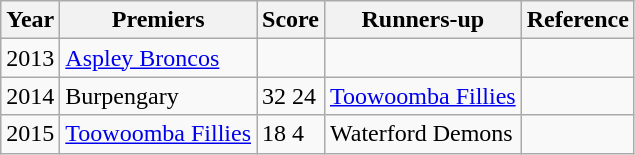<table class="wikitable sortable">
<tr>
<th>Year</th>
<th>Premiers</th>
<th>Score</th>
<th>Runners-up</th>
<th>Reference</th>
</tr>
<tr>
<td>2013</td>
<td><a href='#'>Aspley Broncos</a></td>
<td></td>
<td></td>
<td></td>
</tr>
<tr>
<td>2014</td>
<td>Burpengary</td>
<td>32  24</td>
<td><a href='#'>Toowoomba Fillies</a></td>
<td></td>
</tr>
<tr>
<td>2015</td>
<td><a href='#'>Toowoomba Fillies</a></td>
<td>18  4</td>
<td>Waterford Demons</td>
<td></td>
</tr>
</table>
